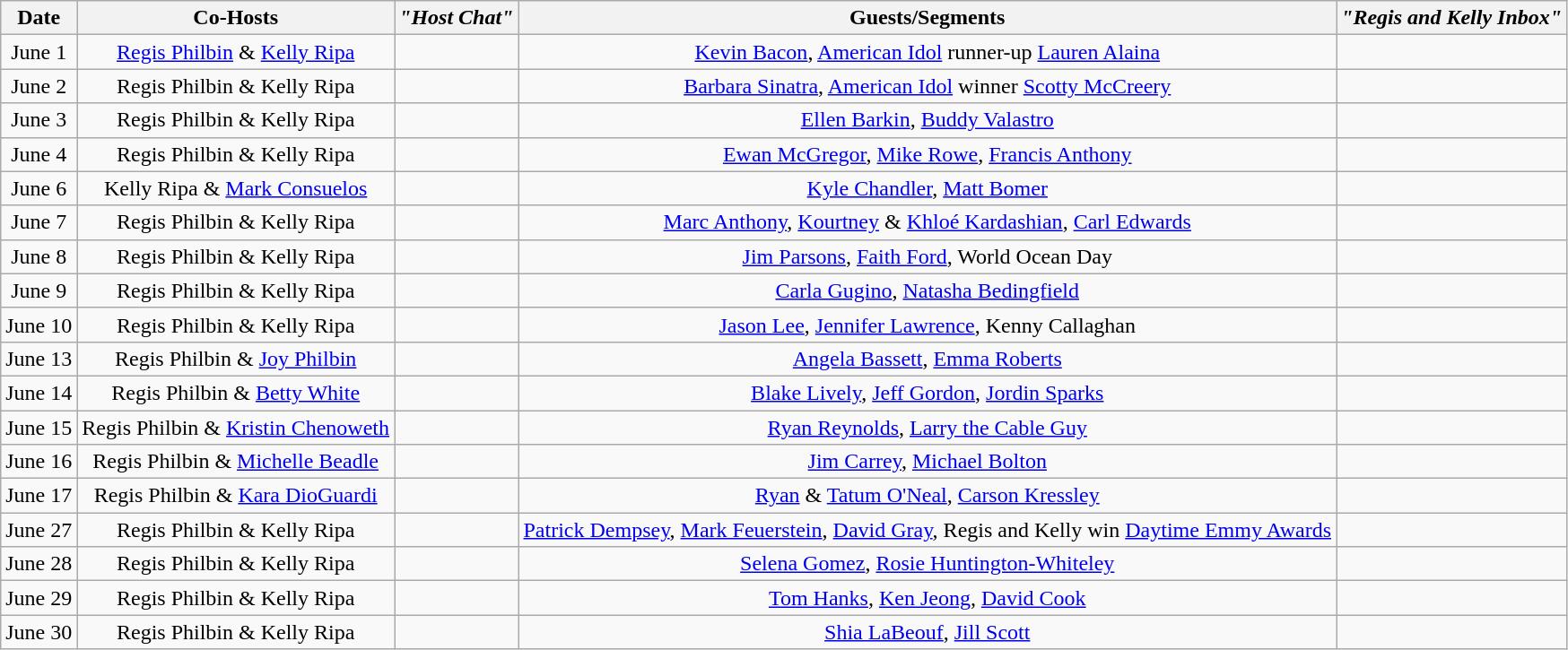<table class="wikitable sortable" style="text-align:center;">
<tr>
<th>Date</th>
<th>Co-Hosts</th>
<th><em>"Host Chat"</em></th>
<th>Guests/Segments</th>
<th><em>"Regis and Kelly Inbox"</em></th>
</tr>
<tr>
<td>June 1</td>
<td><a href='#'>Regis Philbin</a> & <a href='#'>Kelly Ripa</a></td>
<td></td>
<td><a href='#'>Kevin Bacon</a>, <a href='#'>American Idol</a> runner-up <a href='#'>Lauren Alaina</a></td>
<td></td>
</tr>
<tr>
<td>June 2</td>
<td>Regis Philbin & Kelly Ripa</td>
<td></td>
<td><a href='#'>Barbara Sinatra</a>, <a href='#'>American Idol</a> winner <a href='#'>Scotty McCreery</a></td>
<td></td>
</tr>
<tr>
<td>June 3</td>
<td>Regis Philbin & Kelly Ripa</td>
<td></td>
<td><a href='#'>Ellen Barkin</a>, <a href='#'>Buddy Valastro</a></td>
<td></td>
</tr>
<tr>
<td>June 4</td>
<td>Regis Philbin & Kelly Ripa</td>
<td></td>
<td><a href='#'>Ewan McGregor</a>, <a href='#'>Mike Rowe</a>, <a href='#'>Francis Anthony</a></td>
<td></td>
</tr>
<tr>
<td>June 6</td>
<td>Kelly Ripa & <a href='#'>Mark Consuelos</a></td>
<td></td>
<td><a href='#'>Kyle Chandler</a>, <a href='#'>Matt Bomer</a></td>
<td></td>
</tr>
<tr>
<td>June 7</td>
<td>Regis Philbin & Kelly Ripa</td>
<td></td>
<td><a href='#'>Marc Anthony</a>, <a href='#'>Kourtney</a> & <a href='#'>Khloé Kardashian</a>, <a href='#'>Carl Edwards</a></td>
<td></td>
</tr>
<tr>
<td>June 8</td>
<td>Regis Philbin & Kelly Ripa</td>
<td></td>
<td><a href='#'>Jim Parsons</a>, <a href='#'>Faith Ford</a>, World Ocean Day</td>
<td></td>
</tr>
<tr>
<td>June 9</td>
<td>Regis Philbin & Kelly Ripa</td>
<td></td>
<td><a href='#'>Carla Gugino</a>, <a href='#'>Natasha Bedingfield</a></td>
<td></td>
</tr>
<tr>
<td>June 10</td>
<td>Regis Philbin & Kelly Ripa</td>
<td></td>
<td><a href='#'>Jason Lee</a>, <a href='#'>Jennifer Lawrence</a>, Kenny Callaghan</td>
<td></td>
</tr>
<tr>
<td>June 13</td>
<td>Regis Philbin & <a href='#'>Joy Philbin</a></td>
<td></td>
<td><a href='#'>Angela Bassett</a>, <a href='#'>Emma Roberts</a></td>
<td></td>
</tr>
<tr>
<td>June 14</td>
<td>Regis Philbin & <a href='#'>Betty White</a></td>
<td></td>
<td><a href='#'>Blake Lively</a>, <a href='#'>Jeff Gordon</a>, <a href='#'>Jordin Sparks</a></td>
<td></td>
</tr>
<tr>
<td>June 15</td>
<td>Regis Philbin & <a href='#'>Kristin Chenoweth</a></td>
<td></td>
<td><a href='#'>Ryan Reynolds</a>, <a href='#'>Larry the Cable Guy</a></td>
<td></td>
</tr>
<tr>
<td>June 16</td>
<td>Regis Philbin & <a href='#'>Michelle Beadle</a></td>
<td></td>
<td><a href='#'>Jim Carrey</a>, <a href='#'>Michael Bolton</a></td>
<td></td>
</tr>
<tr>
<td>June 17</td>
<td>Regis Philbin & <a href='#'>Kara DioGuardi</a></td>
<td></td>
<td><a href='#'>Ryan</a> & <a href='#'>Tatum O'Neal</a>, <a href='#'>Carson Kressley</a></td>
<td></td>
</tr>
<tr>
<td>June 27</td>
<td>Regis Philbin & Kelly Ripa</td>
<td></td>
<td><a href='#'>Patrick Dempsey</a>, <a href='#'>Mark Feuerstein</a>, <a href='#'>David Gray</a>, Regis and Kelly win <a href='#'>Daytime Emmy Awards</a></td>
<td></td>
</tr>
<tr>
<td>June 28</td>
<td>Regis Philbin & Kelly Ripa</td>
<td></td>
<td><a href='#'>Selena Gomez</a>, <a href='#'>Rosie Huntington-Whiteley</a></td>
<td></td>
</tr>
<tr>
<td>June 29</td>
<td>Regis Philbin & Kelly Ripa</td>
<td></td>
<td><a href='#'>Tom Hanks</a>, <a href='#'>Ken Jeong</a>, <a href='#'>David Cook</a></td>
<td></td>
</tr>
<tr>
<td>June 30</td>
<td>Regis Philbin & Kelly Ripa</td>
<td></td>
<td><a href='#'>Shia LaBeouf</a>, <a href='#'>Jill Scott</a></td>
<td></td>
</tr>
</table>
